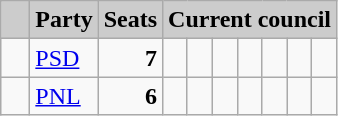<table class="wikitable">
<tr>
<th style="background:#ccc">   </th>
<th style="background:#ccc">Party</th>
<th style="background:#ccc">Seats</th>
<th style="background:#ccc" colspan="7">Current council</th>
</tr>
<tr>
<td>  </td>
<td><a href='#'>PSD</a></td>
<td style="text-align: right"><strong>7</strong></td>
<td>  </td>
<td>  </td>
<td>  </td>
<td>  </td>
<td>  </td>
<td>  </td>
<td>  </td>
</tr>
<tr>
<td>  </td>
<td><a href='#'>PNL</a></td>
<td style="text-align: right"><strong>6</strong></td>
<td>  </td>
<td>  </td>
<td>  </td>
<td>  </td>
<td>  </td>
<td>  </td>
<td> </td>
</tr>
</table>
